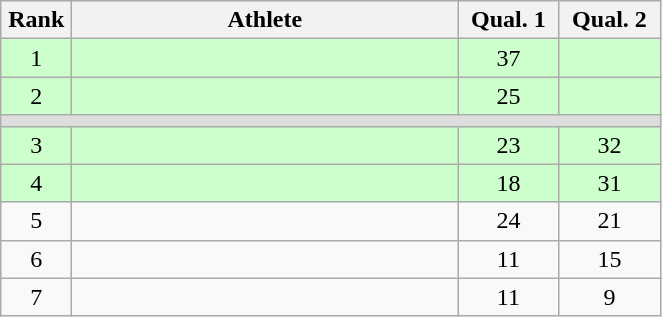<table class=wikitable style="text-align:center">
<tr>
<th width=40>Rank</th>
<th width=250>Athlete</th>
<th width=60>Qual. 1</th>
<th width=60>Qual. 2</th>
</tr>
<tr bgcolor="ccffcc">
<td>1</td>
<td align=left></td>
<td>37</td>
<td></td>
</tr>
<tr bgcolor="ccffcc">
<td>2</td>
<td align=left></td>
<td>25</td>
<td></td>
</tr>
<tr bgcolor=#DDDDDD>
<td colspan=4></td>
</tr>
<tr bgcolor="ccffcc">
<td>3</td>
<td align=left></td>
<td>23</td>
<td>32</td>
</tr>
<tr bgcolor="ccffcc">
<td>4</td>
<td align=left></td>
<td>18</td>
<td>31</td>
</tr>
<tr>
<td>5</td>
<td align=left></td>
<td>24</td>
<td>21</td>
</tr>
<tr>
<td>6</td>
<td align=left></td>
<td>11</td>
<td>15</td>
</tr>
<tr>
<td>7</td>
<td align=left></td>
<td>11</td>
<td>9</td>
</tr>
</table>
